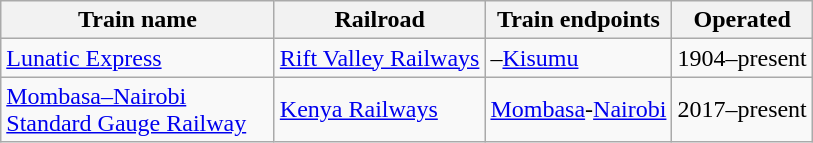<table class="wikitable">
<tr valign="top">
<th width="175px">Train name</th>
<th>Railroad</th>
<th>Train endpoints</th>
<th>Operated</th>
</tr>
<tr valign="top">
<td><a href='#'>Lunatic Express</a></td>
<td><a href='#'>Rift Valley Railways</a></td>
<td>–<a href='#'>Kisumu</a></td>
<td>1904–present</td>
</tr>
<tr>
<td><a href='#'>Mombasa–Nairobi Standard Gauge Railway</a></td>
<td><a href='#'>Kenya Railways</a></td>
<td><a href='#'>Mombasa</a>-<a href='#'>Nairobi</a></td>
<td>2017–present</td>
</tr>
</table>
